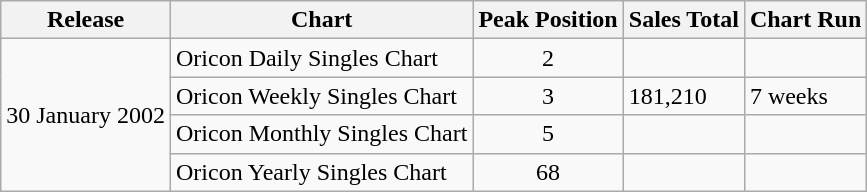<table class="wikitable">
<tr>
<th>Release</th>
<th>Chart</th>
<th>Peak Position</th>
<th>Sales Total</th>
<th>Chart Run</th>
</tr>
<tr>
<td rowspan="4">30 January 2002</td>
<td>Oricon Daily Singles Chart</td>
<td align="center">2</td>
<td></td>
<td></td>
</tr>
<tr>
<td>Oricon Weekly Singles Chart</td>
<td align="center">3</td>
<td>181,210</td>
<td>7 weeks</td>
</tr>
<tr>
<td>Oricon Monthly Singles Chart</td>
<td align="center">5</td>
<td></td>
<td></td>
</tr>
<tr>
<td>Oricon Yearly Singles Chart</td>
<td align="center">68</td>
<td></td>
<td></td>
</tr>
</table>
